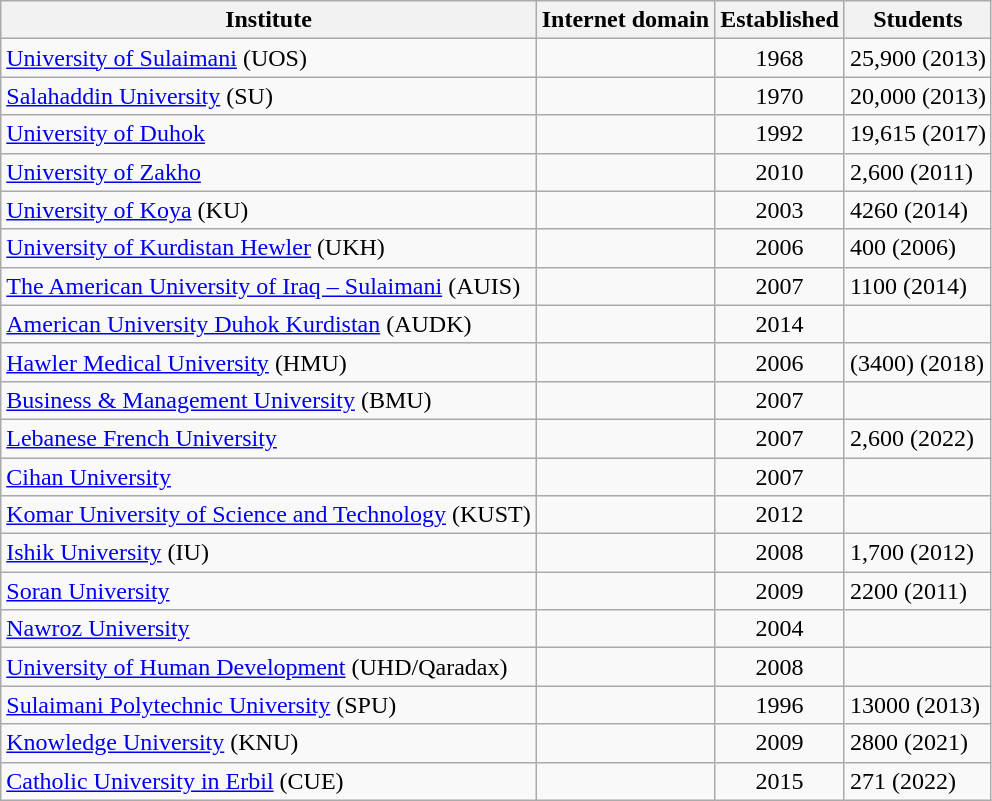<table class="wikitable">
<tr>
<th>Institute</th>
<th>Internet domain</th>
<th>Established</th>
<th>Students</th>
</tr>
<tr valign=top>
<td nowrap align="left"><a href='#'>University of Sulaimani</a> (UOS)</td>
<td></td>
<td style="text-align:center;">1968</td>
<td>25,900 (2013)</td>
</tr>
<tr valign=top>
<td nowrap align="left"><a href='#'>Salahaddin University</a> (SU)</td>
<td></td>
<td style="text-align:center;">1970</td>
<td>20,000 (2013)</td>
</tr>
<tr valign=top>
<td nowrap align=left><a href='#'>University of Duhok</a></td>
<td></td>
<td align=center>1992</td>
<td>19,615 (2017)</td>
</tr>
<tr valign=top>
<td nowrap align=left><a href='#'>University of Zakho</a></td>
<td></td>
<td align=center>2010</td>
<td>2,600 (2011)</td>
</tr>
<tr valign=top>
<td nowrap align=left><a href='#'>University of Koya</a> (KU)</td>
<td></td>
<td align=center>2003</td>
<td>4260 (2014)</td>
</tr>
<tr valign=top>
<td nowrap align=left><a href='#'>University of Kurdistan Hewler</a> (UKH)</td>
<td></td>
<td align=center>2006</td>
<td>400 (2006)</td>
</tr>
<tr valign=top>
<td nowrap align=left><a href='#'>The American University of Iraq – Sulaimani</a> (AUIS)</td>
<td></td>
<td align=center>2007</td>
<td>1100  (2014)</td>
</tr>
<tr valign=top>
<td nowrap align=left><a href='#'>American University Duhok Kurdistan</a> (AUDK)</td>
<td></td>
<td align=center>2014</td>
<td></td>
</tr>
<tr valign=top>
<td nowrap align=left><a href='#'>Hawler Medical University</a> (HMU)</td>
<td></td>
<td align=center>2006</td>
<td>(3400) (2018)</td>
</tr>
<tr valign=top>
<td nowrap align=left><a href='#'>Business & Management University</a> (BMU)</td>
<td></td>
<td align=center>2007</td>
<td></td>
</tr>
<tr valign=top>
<td nowrap align=left><a href='#'>Lebanese French University</a></td>
<td></td>
<td align=center>2007</td>
<td>2,600 (2022)</td>
</tr>
<tr valign=top>
<td nowrap align=left><a href='#'>Cihan University</a></td>
<td></td>
<td align=center>2007</td>
<td></td>
</tr>
<tr valign=top>
<td nowrap align=left><a href='#'>Komar University of Science and Technology</a> (KUST)</td>
<td></td>
<td align=center>2012</td>
<td></td>
</tr>
<tr valign=top>
<td nowrap align=left><a href='#'>Ishik University</a> (IU)</td>
<td> </td>
<td align=center>2008</td>
<td>1,700 (2012)</td>
</tr>
<tr valign=top>
<td nowrap align=left><a href='#'>Soran University</a></td>
<td></td>
<td align=center>2009</td>
<td>2200 (2011)</td>
</tr>
<tr valign=top>
<td nowrap align=left><a href='#'>Nawroz University</a></td>
<td></td>
<td align=center>2004</td>
<td></td>
</tr>
<tr valign=top>
<td nowrap align=left><a href='#'>University of Human Development</a> (UHD/Qaradax)</td>
<td> </td>
<td align=center>2008</td>
<td></td>
</tr>
<tr valign=top>
<td nowrap align=left><a href='#'>Sulaimani Polytechnic University</a> (SPU)</td>
<td></td>
<td style="text-align:center;">1996</td>
<td>13000 (2013)</td>
</tr>
<tr valign=top>
<td nowrap align="left"><a href='#'>Knowledge University</a> (KNU)</td>
<td></td>
<td style="text-align:center;">2009</td>
<td>2800 (2021)</td>
</tr>
<tr valign=top>
<td nowrap align="left"><a href='#'>Catholic University in Erbil</a> (CUE)</td>
<td></td>
<td style="text-align:center;">2015</td>
<td>271 (2022)</td>
</tr>
</table>
